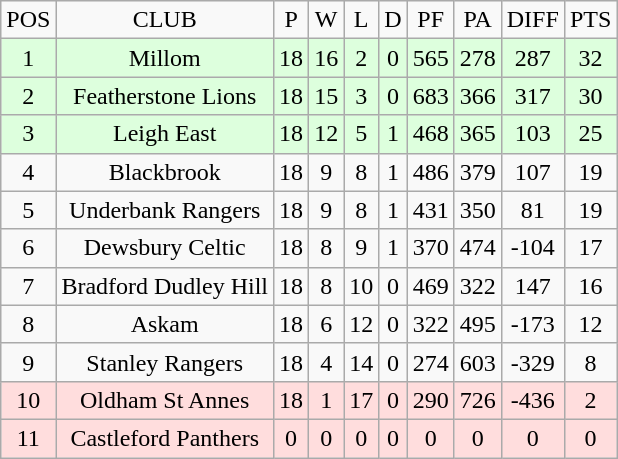<table class="wikitable" style="text-align: center;">
<tr>
<td>POS</td>
<td>CLUB</td>
<td>P</td>
<td>W</td>
<td>L</td>
<td>D</td>
<td>PF</td>
<td>PA</td>
<td>DIFF</td>
<td>PTS</td>
</tr>
<tr style="background:#ddffdd;">
<td>1</td>
<td>Millom</td>
<td>18</td>
<td>16</td>
<td>2</td>
<td>0</td>
<td>565</td>
<td>278</td>
<td>287</td>
<td>32</td>
</tr>
<tr style="background:#ddffdd;">
<td>2</td>
<td>Featherstone Lions</td>
<td>18</td>
<td>15</td>
<td>3</td>
<td>0</td>
<td>683</td>
<td>366</td>
<td>317</td>
<td>30</td>
</tr>
<tr style="background:#ddffdd;">
<td>3</td>
<td>Leigh East</td>
<td>18</td>
<td>12</td>
<td>5</td>
<td>1</td>
<td>468</td>
<td>365</td>
<td>103</td>
<td>25</td>
</tr>
<tr>
<td>4</td>
<td>Blackbrook</td>
<td>18</td>
<td>9</td>
<td>8</td>
<td>1</td>
<td>486</td>
<td>379</td>
<td>107</td>
<td>19</td>
</tr>
<tr>
<td>5</td>
<td>Underbank Rangers</td>
<td>18</td>
<td>9</td>
<td>8</td>
<td>1</td>
<td>431</td>
<td>350</td>
<td>81</td>
<td>19</td>
</tr>
<tr>
<td>6</td>
<td>Dewsbury Celtic</td>
<td>18</td>
<td>8</td>
<td>9</td>
<td>1</td>
<td>370</td>
<td>474</td>
<td>-104</td>
<td>17</td>
</tr>
<tr>
<td>7</td>
<td>Bradford Dudley Hill</td>
<td>18</td>
<td>8</td>
<td>10</td>
<td>0</td>
<td>469</td>
<td>322</td>
<td>147</td>
<td>16</td>
</tr>
<tr>
<td>8</td>
<td>Askam</td>
<td>18</td>
<td>6</td>
<td>12</td>
<td>0</td>
<td>322</td>
<td>495</td>
<td>-173</td>
<td>12</td>
</tr>
<tr>
<td>9</td>
<td>Stanley Rangers</td>
<td>18</td>
<td>4</td>
<td>14</td>
<td>0</td>
<td>274</td>
<td>603</td>
<td>-329</td>
<td>8</td>
</tr>
<tr style="background:#ffdddd;">
<td>10</td>
<td>Oldham St Annes</td>
<td>18</td>
<td>1</td>
<td>17</td>
<td>0</td>
<td>290</td>
<td>726</td>
<td>-436</td>
<td>2</td>
</tr>
<tr style="background:#ffdddd;">
<td>11</td>
<td>Castleford Panthers</td>
<td>0</td>
<td>0</td>
<td>0</td>
<td>0</td>
<td>0</td>
<td>0</td>
<td>0</td>
<td>0</td>
</tr>
</table>
